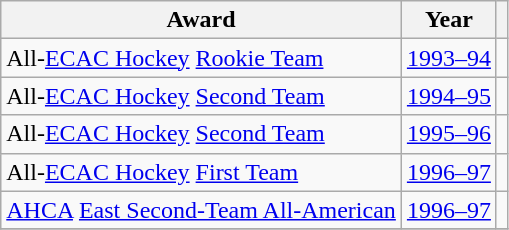<table class="wikitable">
<tr>
<th>Award</th>
<th>Year</th>
<th></th>
</tr>
<tr>
<td>All-<a href='#'>ECAC Hockey</a> <a href='#'>Rookie Team</a></td>
<td><a href='#'>1993–94</a></td>
<td></td>
</tr>
<tr>
<td>All-<a href='#'>ECAC Hockey</a> <a href='#'>Second Team</a></td>
<td><a href='#'>1994–95</a></td>
<td></td>
</tr>
<tr>
<td>All-<a href='#'>ECAC Hockey</a> <a href='#'>Second Team</a></td>
<td><a href='#'>1995–96</a></td>
<td></td>
</tr>
<tr>
<td>All-<a href='#'>ECAC Hockey</a> <a href='#'>First Team</a></td>
<td><a href='#'>1996–97</a></td>
<td></td>
</tr>
<tr>
<td><a href='#'>AHCA</a> <a href='#'>East Second-Team All-American</a></td>
<td><a href='#'>1996–97</a></td>
<td></td>
</tr>
<tr>
</tr>
</table>
